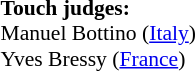<table width=100% style="font-size:90%">
<tr>
<td><br><strong>Touch judges:</strong>
<br>Manuel Bottino (<a href='#'>Italy</a>)
<br>Yves Bressy (<a href='#'>France</a>)</td>
</tr>
</table>
